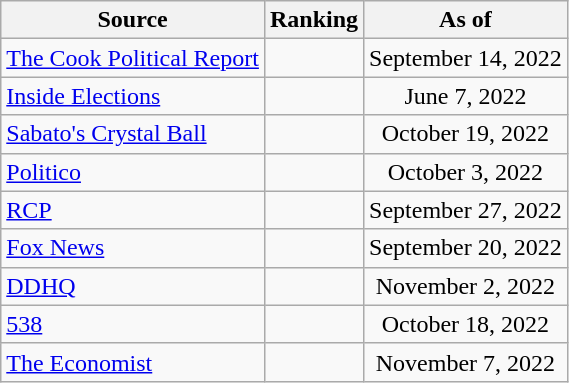<table class="wikitable" style="text-align:center">
<tr>
<th>Source</th>
<th>Ranking</th>
<th>As of</th>
</tr>
<tr>
<td align=left><a href='#'>The Cook Political Report</a></td>
<td></td>
<td>September 14, 2022</td>
</tr>
<tr>
<td align=left><a href='#'>Inside Elections</a></td>
<td></td>
<td>June 7, 2022</td>
</tr>
<tr>
<td align=left><a href='#'>Sabato's Crystal Ball</a></td>
<td></td>
<td>October 19, 2022</td>
</tr>
<tr>
<td align="left"><a href='#'>Politico</a></td>
<td></td>
<td>October 3, 2022</td>
</tr>
<tr>
<td align="left"><a href='#'>RCP</a></td>
<td></td>
<td>September 27, 2022</td>
</tr>
<tr>
<td align=left><a href='#'>Fox News</a></td>
<td></td>
<td>September 20, 2022</td>
</tr>
<tr>
<td align="left"><a href='#'>DDHQ</a></td>
<td></td>
<td>November 2, 2022</td>
</tr>
<tr>
<td align="left"><a href='#'>538</a></td>
<td></td>
<td>October 18, 2022</td>
</tr>
<tr>
<td align="left"><a href='#'>The Economist</a></td>
<td></td>
<td>November 7, 2022</td>
</tr>
</table>
